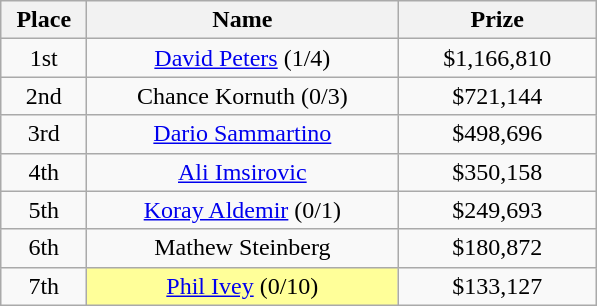<table class="wikitable">
<tr>
<th width="50">Place</th>
<th width="200">Name</th>
<th width="125">Prize</th>
</tr>
<tr>
<td align = "center">1st</td>
<td align = "center"> <a href='#'>David Peters</a> (1/4)</td>
<td align = "center">$1,166,810</td>
</tr>
<tr>
<td align = "center">2nd</td>
<td align = "center"> Chance Kornuth (0/3)</td>
<td align = "center">$721,144</td>
</tr>
<tr>
<td align = "center">3rd</td>
<td align = "center"> <a href='#'>Dario Sammartino</a></td>
<td align = "center">$498,696</td>
</tr>
<tr>
<td align = "center">4th</td>
<td align = "center"> <a href='#'>Ali Imsirovic</a></td>
<td align = "center">$350,158</td>
</tr>
<tr>
<td align = "center">5th</td>
<td align = "center"> <a href='#'>Koray Aldemir</a> (0/1)</td>
<td align = "center">$249,693</td>
</tr>
<tr>
<td align = "center">6th</td>
<td align = "center"> Mathew Steinberg</td>
<td align = "center">$180,872</td>
</tr>
<tr>
<td align = "center">7th</td>
<td align = "center" style="background-color:#FFFF99; width:6em;"> <a href='#'>Phil Ivey</a> (0/10)</td>
<td align = "center">$133,127</td>
</tr>
</table>
